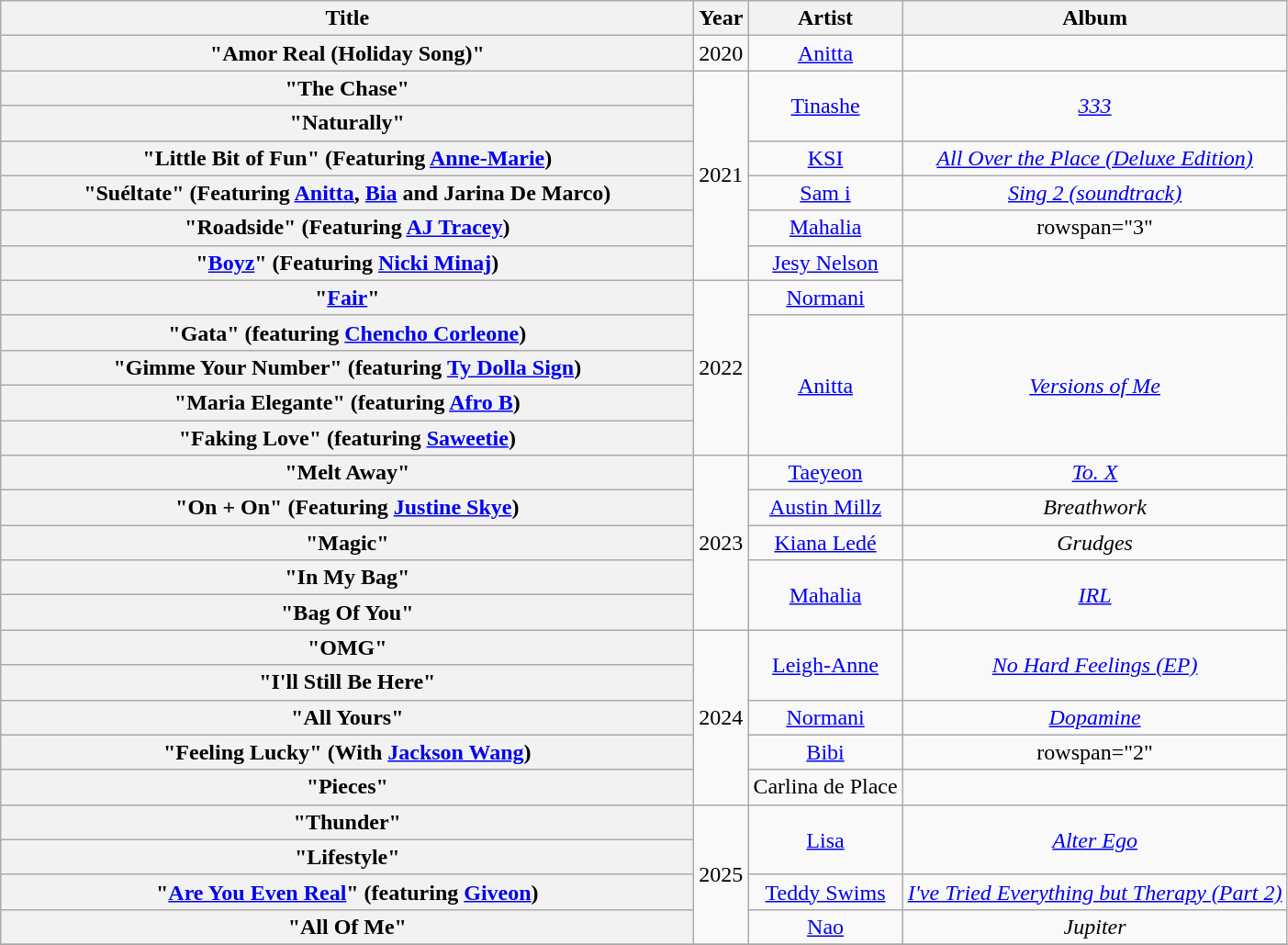<table class="wikitable plainrowheaders" style="text-align:center;">
<tr>
<th scope="col" style="width:31em;">Title</th>
<th scope="col">Year</th>
<th scope="col">Artist</th>
<th scope="col">Album</th>
</tr>
<tr>
<th scope="row">"Amor Real (Holiday Song)"</th>
<td>2020</td>
<td><a href='#'>Anitta</a></td>
<td></td>
</tr>
<tr>
<th scope="row">"The Chase"</th>
<td rowspan="6">2021</td>
<td rowspan="2"><a href='#'>Tinashe</a></td>
<td rowspan="2"><em><a href='#'>333</a></em></td>
</tr>
<tr>
<th scope="row">"Naturally"</th>
</tr>
<tr>
<th scope="row">"Little Bit of Fun" (Featuring <a href='#'>Anne-Marie</a>)</th>
<td><a href='#'>KSI</a></td>
<td><em><a href='#'>All Over the Place (Deluxe Edition)</a></em></td>
</tr>
<tr>
<th scope="row">"Suéltate" (Featuring <a href='#'>Anitta</a>, <a href='#'>Bia</a> and Jarina De Marco)</th>
<td><a href='#'>Sam i</a></td>
<td><em><a href='#'>Sing 2 (soundtrack)</a></em></td>
</tr>
<tr>
<th scope="row">"Roadside" (Featuring <a href='#'>AJ Tracey</a>)</th>
<td><a href='#'>Mahalia</a></td>
<td>rowspan="3" </td>
</tr>
<tr>
<th scope="row">"<a href='#'>Boyz</a>" (Featuring <a href='#'>Nicki Minaj</a>)</th>
<td><a href='#'>Jesy Nelson</a></td>
</tr>
<tr>
<th scope="row">"<a href='#'>Fair</a>"</th>
<td rowspan="5">2022</td>
<td><a href='#'>Normani</a></td>
</tr>
<tr>
<th scope="row">"Gata" (featuring <a href='#'>Chencho Corleone</a>)</th>
<td rowspan="4"><a href='#'>Anitta</a></td>
<td rowspan="4"><em><a href='#'>Versions of Me</a></em></td>
</tr>
<tr>
<th scope="row">"Gimme Your Number" (featuring <a href='#'>Ty Dolla Sign</a>)</th>
</tr>
<tr>
<th scope="row">"Maria Elegante" (featuring <a href='#'>Afro B</a>)</th>
</tr>
<tr>
<th scope="row">"Faking Love" (featuring <a href='#'>Saweetie</a>)</th>
</tr>
<tr>
<th scope="row">"Melt Away"</th>
<td rowspan="5">2023</td>
<td><a href='#'>Taeyeon</a></td>
<td><em><a href='#'>To. X</a></em></td>
</tr>
<tr>
<th scope="row">"On + On" (Featuring <a href='#'>Justine Skye</a>)</th>
<td><a href='#'>Austin Millz</a></td>
<td><em>Breathwork</em></td>
</tr>
<tr>
<th scope="row">"Magic"</th>
<td><a href='#'>Kiana Ledé</a></td>
<td><em>Grudges</em></td>
</tr>
<tr>
<th scope="row">"In My Bag"</th>
<td rowspan="2"><a href='#'>Mahalia</a></td>
<td rowspan="2"><em><a href='#'>IRL</a></em></td>
</tr>
<tr>
<th scope="row">"Bag Of You"</th>
</tr>
<tr>
<th scope="row">"OMG"</th>
<td rowspan="5">2024</td>
<td rowspan="2"><a href='#'>Leigh-Anne</a></td>
<td rowspan="2"><em><a href='#'>No Hard Feelings (EP)</a></em></td>
</tr>
<tr>
<th scope="row">"I'll Still Be Here"</th>
</tr>
<tr>
<th scope="row">"All Yours"</th>
<td><a href='#'>Normani</a></td>
<td><em><a href='#'>Dopamine</a></em></td>
</tr>
<tr>
<th scope="row">"Feeling Lucky" (With <a href='#'>Jackson Wang</a>)</th>
<td><a href='#'>Bibi</a></td>
<td>rowspan="2" </td>
</tr>
<tr>
<th scope="row">"Pieces"</th>
<td>Carlina de Place</td>
</tr>
<tr>
<th scope="row">"Thunder"</th>
<td rowspan="4">2025</td>
<td rowspan="2"><a href='#'>Lisa</a></td>
<td rowspan="2"><em><a href='#'>Alter Ego</a></em></td>
</tr>
<tr>
<th scope="row">"Lifestyle"</th>
</tr>
<tr>
<th scope="row">"<a href='#'>Are You Even Real</a>" (featuring <a href='#'>Giveon</a>)</th>
<td><a href='#'>Teddy Swims</a></td>
<td><em><a href='#'>I've Tried Everything but Therapy (Part 2)</a></em></td>
</tr>
<tr>
<th scope="row">"All Of Me"</th>
<td><a href='#'>Nao</a></td>
<td><em>Jupiter</em></td>
</tr>
<tr>
</tr>
</table>
